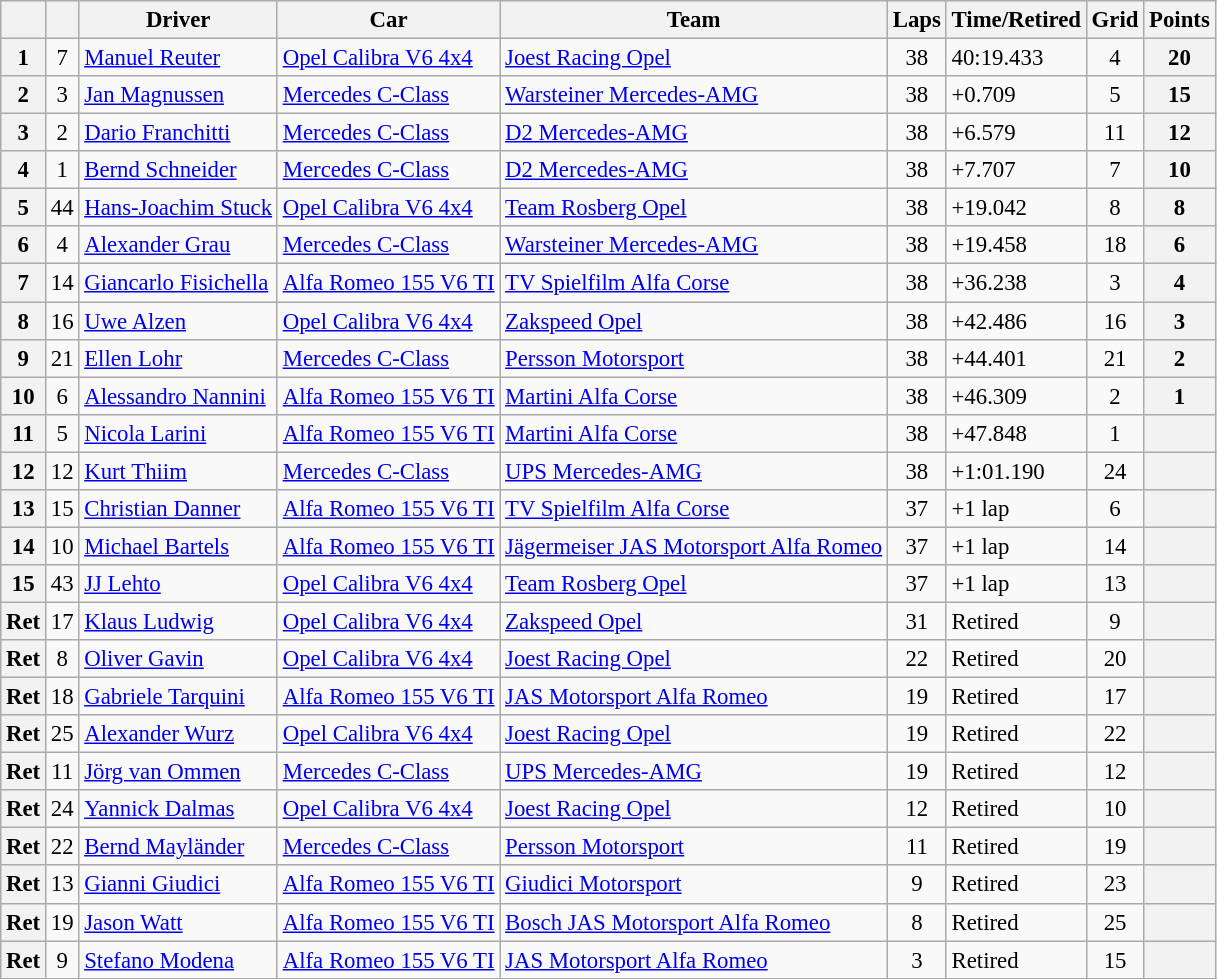<table class="wikitable sortable" style="font-size:95%">
<tr>
<th></th>
<th></th>
<th>Driver</th>
<th>Car</th>
<th>Team</th>
<th>Laps</th>
<th>Time/Retired</th>
<th>Grid</th>
<th>Points</th>
</tr>
<tr>
<th>1</th>
<td align=center>7</td>
<td> <a href='#'>Manuel Reuter</a></td>
<td><a href='#'>Opel Calibra V6 4x4</a></td>
<td> <a href='#'>Joest Racing Opel</a></td>
<td align=center>38</td>
<td>40:19.433</td>
<td align=center>4</td>
<th>20</th>
</tr>
<tr>
<th>2</th>
<td align=center>3</td>
<td> <a href='#'>Jan Magnussen</a></td>
<td><a href='#'>Mercedes C-Class</a></td>
<td> <a href='#'>Warsteiner Mercedes-AMG</a></td>
<td align=center>38</td>
<td>+0.709</td>
<td align=center>5</td>
<th>15</th>
</tr>
<tr>
<th>3</th>
<td align=center>2</td>
<td> <a href='#'>Dario Franchitti</a></td>
<td><a href='#'>Mercedes C-Class</a></td>
<td> <a href='#'>D2 Mercedes-AMG</a></td>
<td align=center>38</td>
<td>+6.579</td>
<td align=center>11</td>
<th>12</th>
</tr>
<tr>
<th>4</th>
<td align=center>1</td>
<td> <a href='#'>Bernd Schneider</a></td>
<td><a href='#'>Mercedes C-Class</a></td>
<td> <a href='#'>D2 Mercedes-AMG</a></td>
<td align=center>38</td>
<td>+7.707</td>
<td align=center>7</td>
<th>10</th>
</tr>
<tr>
<th>5</th>
<td align=center>44</td>
<td> <a href='#'>Hans-Joachim Stuck</a></td>
<td><a href='#'>Opel Calibra V6 4x4</a></td>
<td> <a href='#'>Team Rosberg Opel</a></td>
<td align=center>38</td>
<td>+19.042</td>
<td align=center>8</td>
<th>8</th>
</tr>
<tr>
<th>6</th>
<td align=center>4</td>
<td> <a href='#'>Alexander Grau</a></td>
<td><a href='#'>Mercedes C-Class</a></td>
<td> <a href='#'>Warsteiner Mercedes-AMG</a></td>
<td align=center>38</td>
<td>+19.458</td>
<td align=center>18</td>
<th>6</th>
</tr>
<tr>
<th>7</th>
<td align=center>14</td>
<td> <a href='#'>Giancarlo Fisichella</a></td>
<td><a href='#'>Alfa Romeo 155 V6 TI</a></td>
<td> <a href='#'>TV Spielfilm Alfa Corse</a></td>
<td align=center>38</td>
<td>+36.238</td>
<td align=center>3</td>
<th>4</th>
</tr>
<tr>
<th>8</th>
<td align=center>16</td>
<td> <a href='#'>Uwe Alzen</a></td>
<td><a href='#'>Opel Calibra V6 4x4</a></td>
<td> <a href='#'>Zakspeed Opel</a></td>
<td align=center>38</td>
<td>+42.486</td>
<td align=center>16</td>
<th>3</th>
</tr>
<tr>
<th>9</th>
<td align=center>21</td>
<td> <a href='#'>Ellen Lohr</a></td>
<td><a href='#'>Mercedes C-Class</a></td>
<td> <a href='#'>Persson Motorsport</a></td>
<td align=center>38</td>
<td>+44.401</td>
<td align=center>21</td>
<th>2</th>
</tr>
<tr>
<th>10</th>
<td align=center>6</td>
<td> <a href='#'>Alessandro Nannini</a></td>
<td><a href='#'>Alfa Romeo 155 V6 TI</a></td>
<td> <a href='#'>Martini Alfa Corse</a></td>
<td align=center>38</td>
<td>+46.309</td>
<td align=center>2</td>
<th>1</th>
</tr>
<tr>
<th>11</th>
<td align=center>5</td>
<td> <a href='#'>Nicola Larini</a></td>
<td><a href='#'>Alfa Romeo 155 V6 TI</a></td>
<td> <a href='#'>Martini Alfa Corse</a></td>
<td align=center>38</td>
<td>+47.848</td>
<td align=center>1</td>
<th></th>
</tr>
<tr>
<th>12</th>
<td align=center>12</td>
<td> <a href='#'>Kurt Thiim</a></td>
<td><a href='#'>Mercedes C-Class</a></td>
<td> <a href='#'>UPS Mercedes-AMG</a></td>
<td align=center>38</td>
<td>+1:01.190</td>
<td align=center>24</td>
<th></th>
</tr>
<tr>
<th>13</th>
<td align=center>15</td>
<td> <a href='#'>Christian Danner</a></td>
<td><a href='#'>Alfa Romeo 155 V6 TI</a></td>
<td> <a href='#'>TV Spielfilm Alfa Corse</a></td>
<td align=center>37</td>
<td>+1 lap</td>
<td align=center>6</td>
<th></th>
</tr>
<tr>
<th>14</th>
<td align=center>10</td>
<td> <a href='#'>Michael Bartels</a></td>
<td><a href='#'>Alfa Romeo 155 V6 TI</a></td>
<td> <a href='#'>Jägermeiser JAS Motorsport Alfa Romeo</a></td>
<td align=center>37</td>
<td>+1 lap</td>
<td align=center>14</td>
<th></th>
</tr>
<tr>
<th>15</th>
<td align=center>43</td>
<td> <a href='#'>JJ Lehto</a></td>
<td><a href='#'>Opel Calibra V6 4x4</a></td>
<td> <a href='#'>Team Rosberg Opel</a></td>
<td align=center>37</td>
<td>+1 lap</td>
<td align=center>13</td>
<th></th>
</tr>
<tr>
<th>Ret</th>
<td align=center>17</td>
<td> <a href='#'>Klaus Ludwig</a></td>
<td><a href='#'>Opel Calibra V6 4x4</a></td>
<td> <a href='#'>Zakspeed Opel</a></td>
<td align=center>31</td>
<td>Retired</td>
<td align=center>9</td>
<th></th>
</tr>
<tr>
<th>Ret</th>
<td align=center>8</td>
<td> <a href='#'>Oliver Gavin</a></td>
<td><a href='#'>Opel Calibra V6 4x4</a></td>
<td> <a href='#'>Joest Racing Opel</a></td>
<td align=center>22</td>
<td>Retired</td>
<td align=center>20</td>
<th></th>
</tr>
<tr>
<th>Ret</th>
<td align=center>18</td>
<td> <a href='#'>Gabriele Tarquini</a></td>
<td><a href='#'>Alfa Romeo 155 V6 TI</a></td>
<td> <a href='#'>JAS Motorsport Alfa Romeo</a></td>
<td align=center>19</td>
<td>Retired</td>
<td align=center>17</td>
<th></th>
</tr>
<tr>
<th>Ret</th>
<td align=center>25</td>
<td> <a href='#'>Alexander Wurz</a></td>
<td><a href='#'>Opel Calibra V6 4x4</a></td>
<td> <a href='#'>Joest Racing Opel</a></td>
<td align=center>19</td>
<td>Retired</td>
<td align=center>22</td>
<th></th>
</tr>
<tr>
<th>Ret</th>
<td align=center>11</td>
<td> <a href='#'>Jörg van Ommen</a></td>
<td><a href='#'>Mercedes C-Class</a></td>
<td> <a href='#'>UPS Mercedes-AMG</a></td>
<td align=center>19</td>
<td>Retired</td>
<td align=center>12</td>
<th></th>
</tr>
<tr>
<th>Ret</th>
<td align=center>24</td>
<td> <a href='#'>Yannick Dalmas</a></td>
<td><a href='#'>Opel Calibra V6 4x4</a></td>
<td> <a href='#'>Joest Racing Opel</a></td>
<td align=center>12</td>
<td>Retired</td>
<td align=center>10</td>
<th></th>
</tr>
<tr>
<th>Ret</th>
<td align=center>22</td>
<td> <a href='#'>Bernd Mayländer</a></td>
<td><a href='#'>Mercedes C-Class</a></td>
<td> <a href='#'>Persson Motorsport</a></td>
<td align=center>11</td>
<td>Retired</td>
<td align=center>19</td>
<th></th>
</tr>
<tr>
<th>Ret</th>
<td align=center>13</td>
<td> <a href='#'>Gianni Giudici</a></td>
<td><a href='#'>Alfa Romeo 155 V6 TI</a></td>
<td> <a href='#'>Giudici Motorsport</a></td>
<td align=center>9</td>
<td>Retired</td>
<td align=center>23</td>
<th></th>
</tr>
<tr>
<th>Ret</th>
<td align=center>19</td>
<td> <a href='#'>Jason Watt</a></td>
<td><a href='#'>Alfa Romeo 155 V6 TI</a></td>
<td> <a href='#'>Bosch JAS Motorsport Alfa Romeo</a></td>
<td align=center>8</td>
<td>Retired</td>
<td align=center>25</td>
<th></th>
</tr>
<tr>
<th>Ret</th>
<td align=center>9</td>
<td> <a href='#'>Stefano Modena</a></td>
<td><a href='#'>Alfa Romeo 155 V6 TI</a></td>
<td> <a href='#'>JAS Motorsport Alfa Romeo</a></td>
<td align=center>3</td>
<td>Retired</td>
<td align=center>15</td>
<th></th>
</tr>
<tr>
</tr>
</table>
